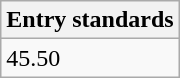<table class="wikitable" border="1" align="upright">
<tr>
<th>Entry standards</th>
</tr>
<tr>
<td>45.50</td>
</tr>
</table>
